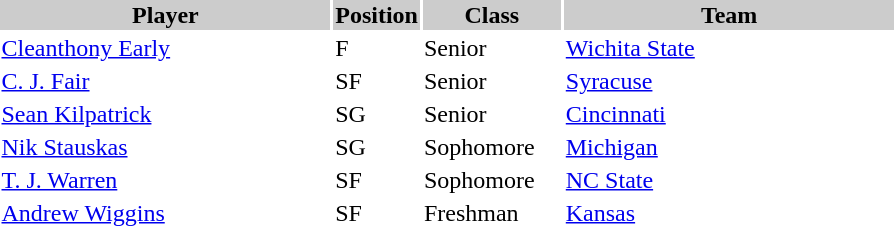<table style="width:600px" "border:'1' 'solid' 'gray' ">
<tr>
<th style="background:#ccc; width:40%;">Player</th>
<th style="background:#ccc; width:4%;">Position</th>
<th style="background:#ccc; width:16%;">Class</th>
<th style="background:#ccc; width:40%;">Team</th>
</tr>
<tr>
<td><a href='#'>Cleanthony Early</a></td>
<td>F</td>
<td>Senior</td>
<td><a href='#'>Wichita State</a></td>
</tr>
<tr>
<td><a href='#'>C. J. Fair</a></td>
<td>SF</td>
<td>Senior</td>
<td><a href='#'>Syracuse</a></td>
</tr>
<tr>
<td><a href='#'>Sean Kilpatrick</a></td>
<td>SG</td>
<td>Senior</td>
<td><a href='#'>Cincinnati</a></td>
</tr>
<tr>
<td><a href='#'>Nik Stauskas</a></td>
<td>SG</td>
<td>Sophomore</td>
<td><a href='#'>Michigan</a></td>
</tr>
<tr>
<td><a href='#'>T. J. Warren</a></td>
<td>SF</td>
<td>Sophomore</td>
<td><a href='#'>NC State</a></td>
</tr>
<tr>
<td><a href='#'>Andrew Wiggins</a></td>
<td>SF</td>
<td>Freshman</td>
<td><a href='#'>Kansas</a></td>
</tr>
</table>
